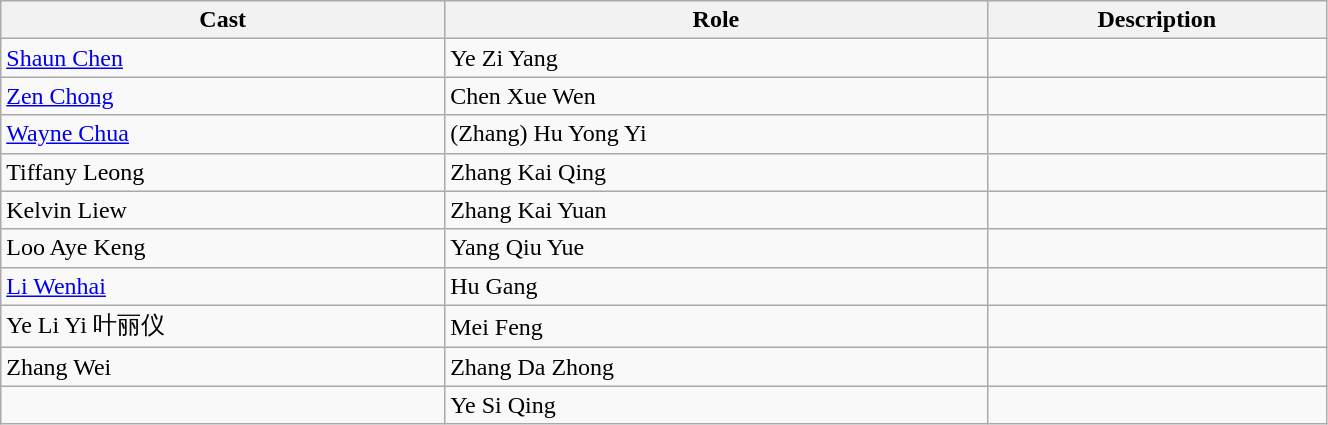<table class="wikitable" width="70%">
<tr>
<th>Cast</th>
<th>Role</th>
<th>Description</th>
</tr>
<tr>
<td><a href='#'>Shaun Chen</a></td>
<td>Ye Zi Yang</td>
<td></td>
</tr>
<tr>
<td><a href='#'>Zen Chong</a></td>
<td>Chen Xue Wen</td>
<td></td>
</tr>
<tr>
<td><a href='#'>Wayne Chua</a></td>
<td>(Zhang) Hu Yong Yi</td>
<td></td>
</tr>
<tr>
<td>Tiffany Leong</td>
<td>Zhang Kai Qing</td>
<td></td>
</tr>
<tr>
<td>Kelvin Liew</td>
<td>Zhang Kai Yuan</td>
<td></td>
</tr>
<tr>
<td>Loo Aye Keng</td>
<td>Yang Qiu Yue</td>
<td></td>
</tr>
<tr>
<td><a href='#'>Li Wenhai</a></td>
<td>Hu Gang</td>
<td></td>
</tr>
<tr>
<td>Ye Li Yi 叶丽仪</td>
<td>Mei Feng</td>
<td></td>
</tr>
<tr>
<td>Zhang Wei</td>
<td>Zhang Da Zhong</td>
<td></td>
</tr>
<tr>
<td></td>
<td>Ye Si Qing</td>
<td></td>
</tr>
</table>
